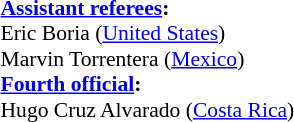<table width=50% style="font-size: 90%">
<tr>
<td><br><strong><a href='#'>Assistant referees</a>:</strong>
<br>Eric Boria (<a href='#'>United States</a>)
<br>Marvin Torrentera (<a href='#'>Mexico</a>)
<br><strong><a href='#'>Fourth official</a>:</strong>
<br>Hugo Cruz Alvarado (<a href='#'>Costa Rica</a>)</td>
</tr>
</table>
